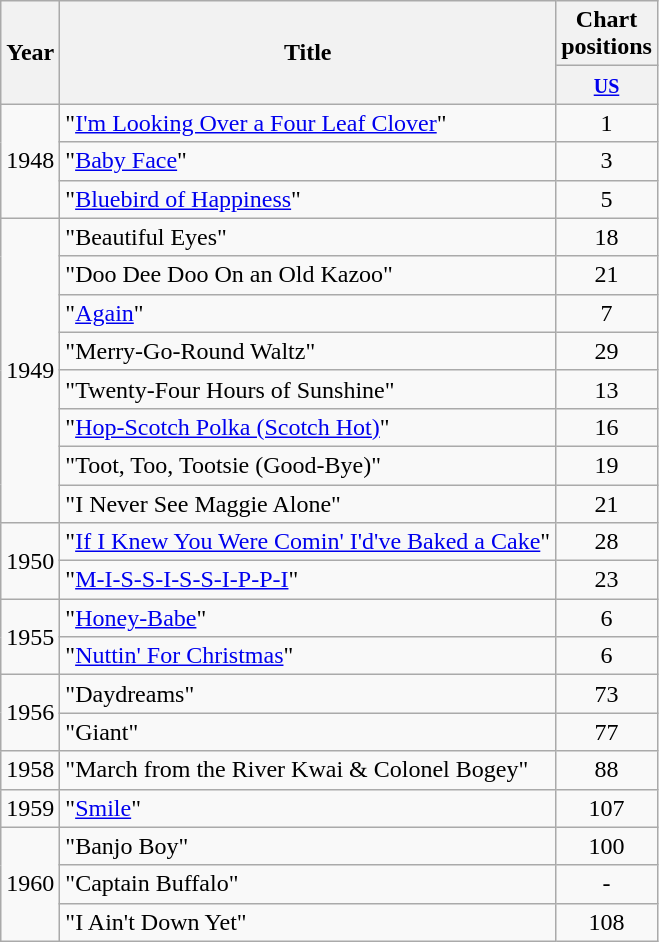<table class="wikitable">
<tr>
<th rowspan="2">Year</th>
<th rowspan="2">Title</th>
<th>Chart positions</th>
</tr>
<tr>
<th style="width:45px;"><small><a href='#'>US</a></small></th>
</tr>
<tr>
<td rowspan="3">1948</td>
<td>"<a href='#'>I'm Looking Over a Four Leaf Clover</a>"</td>
<td style="text-align:center;">1</td>
</tr>
<tr>
<td>"<a href='#'>Baby Face</a>"</td>
<td style="text-align:center;">3</td>
</tr>
<tr>
<td>"<a href='#'>Bluebird of Happiness</a>"</td>
<td style="text-align:center;">5</td>
</tr>
<tr>
<td rowspan="8">1949</td>
<td>"Beautiful Eyes"</td>
<td style="text-align:center;">18</td>
</tr>
<tr>
<td>"Doo Dee Doo On an Old Kazoo"</td>
<td style="text-align:center;">21</td>
</tr>
<tr>
<td>"<a href='#'>Again</a>"</td>
<td style="text-align:center;">7</td>
</tr>
<tr>
<td>"Merry-Go-Round Waltz"</td>
<td style="text-align:center;">29</td>
</tr>
<tr>
<td>"Twenty-Four Hours of Sunshine"</td>
<td style="text-align:center;">13</td>
</tr>
<tr>
<td>"<a href='#'>Hop-Scotch Polka (Scotch Hot)</a>"</td>
<td style="text-align:center;">16</td>
</tr>
<tr>
<td>"Toot, Too, Tootsie (Good-Bye)"</td>
<td style="text-align:center;">19</td>
</tr>
<tr>
<td>"I Never See Maggie Alone"</td>
<td style="text-align:center;">21</td>
</tr>
<tr>
<td rowspan="2">1950</td>
<td>"<a href='#'>If I Knew You Were Comin' I'd've Baked a Cake</a>"</td>
<td style="text-align:center;">28</td>
</tr>
<tr>
<td>"<a href='#'>M-I-S-S-I-S-S-I-P-P-I</a>"</td>
<td style="text-align:center;">23</td>
</tr>
<tr>
<td rowspan="2">1955</td>
<td>"<a href='#'>Honey-Babe</a>"</td>
<td style="text-align:center;">6</td>
</tr>
<tr>
<td>"<a href='#'>Nuttin' For Christmas</a>"</td>
<td style="text-align:center;">6</td>
</tr>
<tr>
<td rowspan="2">1956</td>
<td>"Daydreams"</td>
<td style="text-align:center;">73</td>
</tr>
<tr>
<td>"Giant"</td>
<td style="text-align:center;">77</td>
</tr>
<tr>
<td>1958</td>
<td>"March from the River Kwai & Colonel Bogey"</td>
<td style="text-align:center;">88</td>
</tr>
<tr>
<td>1959</td>
<td>"<a href='#'>Smile</a>"</td>
<td style="text-align:center;">107</td>
</tr>
<tr>
<td rowspan="3">1960</td>
<td>"Banjo Boy"</td>
<td style="text-align:center;">100</td>
</tr>
<tr>
<td>"Captain Buffalo"</td>
<td style="text-align:center;">-</td>
</tr>
<tr>
<td>"I Ain't Down Yet"</td>
<td style="text-align:center;">108</td>
</tr>
</table>
